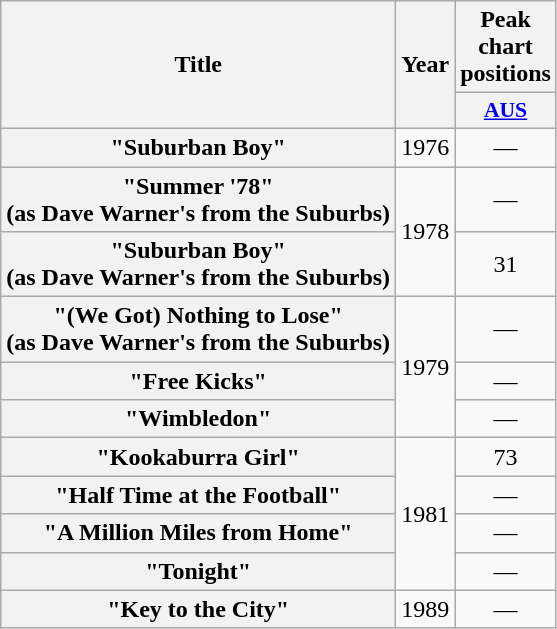<table class="wikitable plainrowheaders" style="text-align:center">
<tr>
<th scope="col" rowspan="2">Title</th>
<th scope="col" rowspan="2">Year</th>
<th scope="col" colspan="1">Peak chart positions</th>
</tr>
<tr>
<th scope="col" style="width:3em; font-size:90%"><a href='#'>AUS</a><br></th>
</tr>
<tr>
<th scope="row">"Suburban Boy"</th>
<td>1976</td>
<td>—</td>
</tr>
<tr>
<th scope="row">"Summer '78" <br> (as Dave Warner's from the Suburbs)</th>
<td rowspan="2">1978</td>
<td>—</td>
</tr>
<tr>
<th scope="row">"Suburban Boy" <br> (as Dave Warner's from the Suburbs)</th>
<td>31</td>
</tr>
<tr>
<th scope="row">"(We Got) Nothing to Lose" <br> (as Dave Warner's from the Suburbs)</th>
<td rowspan="3">1979</td>
<td>—</td>
</tr>
<tr>
<th scope="row">"Free Kicks"</th>
<td>—</td>
</tr>
<tr>
<th scope="row">"Wimbledon"</th>
<td>—</td>
</tr>
<tr>
<th scope="row">"Kookaburra Girl"</th>
<td rowspan="4">1981</td>
<td>73</td>
</tr>
<tr>
<th scope="row">"Half Time at the Football"</th>
<td>—</td>
</tr>
<tr>
<th scope="row">"A Million Miles from Home"</th>
<td>—</td>
</tr>
<tr>
<th scope="row">"Tonight"</th>
<td>—</td>
</tr>
<tr>
<th scope="row">"Key to the City"</th>
<td>1989</td>
<td>—</td>
</tr>
</table>
